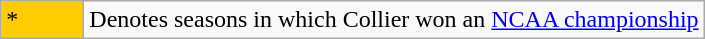<table class="wikitable">
<tr>
<td style="background:#ffcc00; width:3em;">*</td>
<td>Denotes seasons in which Collier won an <a href='#'>NCAA championship</a></td>
</tr>
</table>
